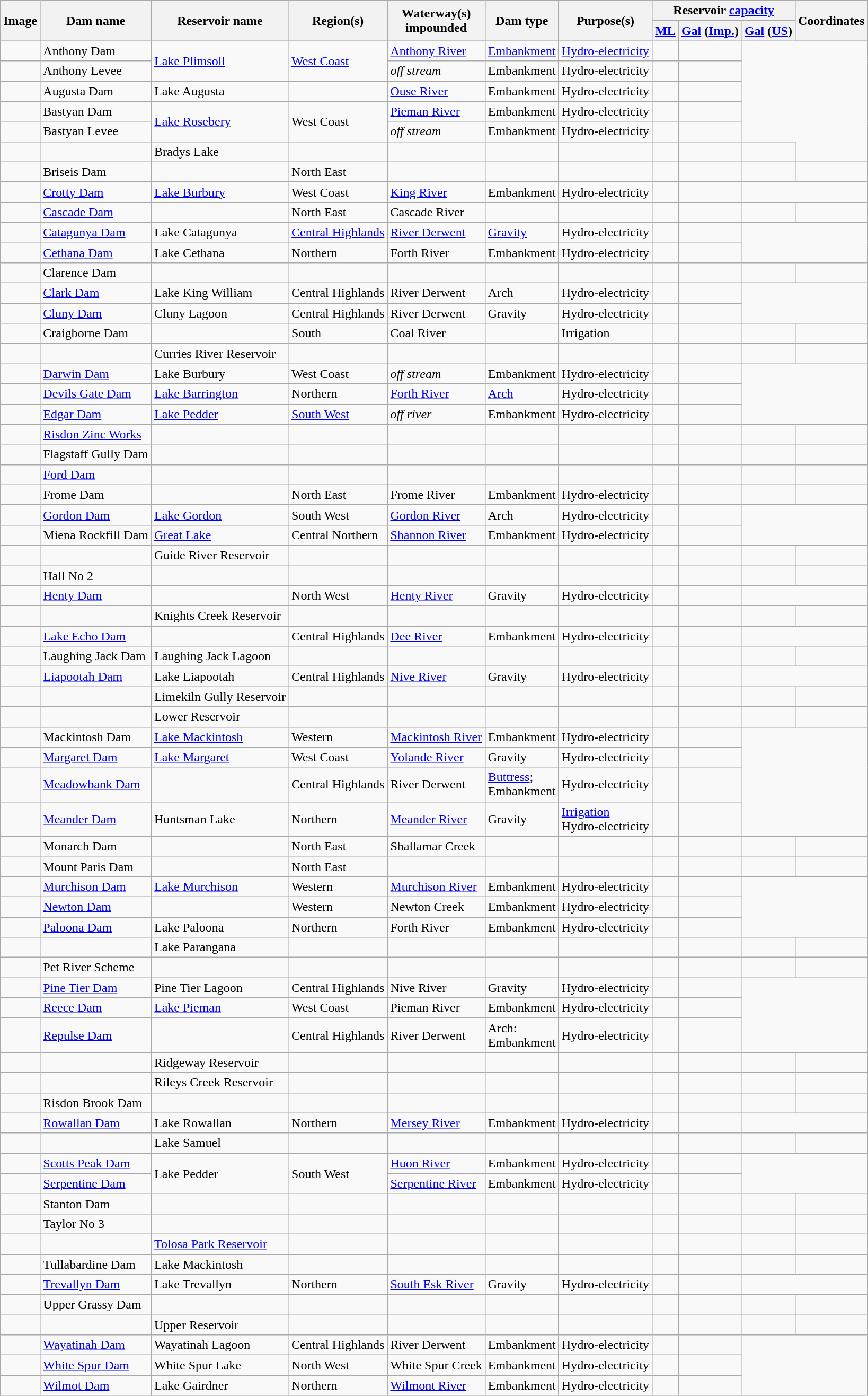<table class="wikitable sortable">
<tr style="background:skyblue;">
<th scope="col" rowspan=2>Image</th>
<th scope="col" rowspan=2>Dam name<br></th>
<th scope="col" rowspan=2>Reservoir name<br></th>
<th scope="col" rowspan=2>Region(s)</th>
<th scope="col" rowspan=2>Waterway(s)<br>impounded</th>
<th scope="col" rowspan=2>Dam type</th>
<th scope="col" rowspan=2>Purpose(s)</th>
<th scope="col" colspan=3>Reservoir <a href='#'>capacity</a></th>
<th scope="col" rowspan=2>Coordinates</th>
</tr>
<tr>
<th scope="col"><a href='#'>ML</a></th>
<th scope="col"><a href='#'>Gal</a> (<a href='#'>Imp.</a>)</th>
<th scope="col"><a href='#'>Gal</a> (<a href='#'>US</a>)</th>
</tr>
<tr>
<td></td>
<td>Anthony Dam</td>
<td rowspan=2><a href='#'>Lake Plimsoll</a></td>
<td rowspan=2><a href='#'>West Coast</a></td>
<td><a href='#'>Anthony River</a></td>
<td><a href='#'>Embankment</a></td>
<td><a href='#'>Hydro-electricity</a></td>
<td></td>
<td></td>
</tr>
<tr>
<td></td>
<td>Anthony Levee</td>
<td><em>off stream</em></td>
<td>Embankment</td>
<td>Hydro-electricity</td>
<td></td>
<td></td>
</tr>
<tr>
<td></td>
<td>Augusta Dam</td>
<td>Lake Augusta</td>
<td></td>
<td><a href='#'>Ouse River</a></td>
<td>Embankment</td>
<td>Hydro-electricity</td>
<td></td>
<td></td>
</tr>
<tr>
<td></td>
<td>Bastyan Dam</td>
<td rowspan=2><a href='#'>Lake Rosebery</a></td>
<td rowspan=2>West Coast</td>
<td><a href='#'>Pieman River</a></td>
<td>Embankment</td>
<td>Hydro-electricity</td>
<td></td>
<td></td>
</tr>
<tr>
<td></td>
<td>Bastyan Levee</td>
<td><em>off stream</em></td>
<td>Embankment</td>
<td>Hydro-electricity</td>
<td></td>
<td></td>
</tr>
<tr>
<td></td>
<td></td>
<td>Bradys Lake</td>
<td></td>
<td></td>
<td></td>
<td></td>
<td></td>
<td></td>
<td></td>
</tr>
<tr>
<td></td>
<td>Briseis Dam</td>
<td></td>
<td>North East</td>
<td></td>
<td></td>
<td></td>
<td></td>
<td></td>
<td></td>
<td></td>
</tr>
<tr>
<td></td>
<td><a href='#'>Crotty Dam</a></td>
<td><a href='#'>Lake Burbury</a></td>
<td>West Coast</td>
<td><a href='#'>King River</a></td>
<td>Embankment</td>
<td>Hydro-electricity</td>
<td></td>
<td></td>
</tr>
<tr>
<td></td>
<td><a href='#'>Cascade Dam</a></td>
<td></td>
<td>North East</td>
<td>Cascade River</td>
<td></td>
<td></td>
<td></td>
<td></td>
<td></td>
<td></td>
</tr>
<tr>
<td></td>
<td><a href='#'>Catagunya Dam</a></td>
<td>Lake Catagunya</td>
<td><a href='#'>Central Highlands</a></td>
<td><a href='#'>River Derwent</a></td>
<td><a href='#'>Gravity</a></td>
<td>Hydro-electricity</td>
<td></td>
<td></td>
</tr>
<tr>
<td></td>
<td><a href='#'>Cethana Dam</a></td>
<td>Lake Cethana</td>
<td>Northern</td>
<td>Forth River</td>
<td>Embankment</td>
<td>Hydro-electricity</td>
<td></td>
<td></td>
</tr>
<tr>
<td></td>
<td>Clarence Dam</td>
<td></td>
<td></td>
<td></td>
<td></td>
<td></td>
<td></td>
<td></td>
<td></td>
<td></td>
</tr>
<tr>
<td></td>
<td><a href='#'>Clark Dam</a></td>
<td>Lake King William</td>
<td>Central Highlands</td>
<td>River Derwent</td>
<td>Arch</td>
<td>Hydro-electricity</td>
<td></td>
<td></td>
</tr>
<tr>
<td></td>
<td><a href='#'>Cluny Dam</a></td>
<td>Cluny Lagoon</td>
<td>Central Highlands</td>
<td>River Derwent</td>
<td>Gravity</td>
<td>Hydro-electricity</td>
<td></td>
<td></td>
</tr>
<tr>
<td></td>
<td>Craigborne Dam</td>
<td></td>
<td>South</td>
<td>Coal River</td>
<td></td>
<td>Irrigation</td>
<td></td>
<td></td>
<td></td>
<td></td>
</tr>
<tr>
<td></td>
<td></td>
<td>Curries River Reservoir</td>
<td></td>
<td></td>
<td></td>
<td></td>
<td></td>
<td></td>
<td></td>
<td></td>
</tr>
<tr>
<td></td>
<td><a href='#'>Darwin Dam</a></td>
<td>Lake Burbury</td>
<td>West Coast</td>
<td><em>off stream</em></td>
<td>Embankment</td>
<td>Hydro-electricity</td>
<td></td>
<td></td>
</tr>
<tr>
<td></td>
<td><a href='#'>Devils Gate Dam</a></td>
<td><a href='#'>Lake Barrington</a></td>
<td>Northern</td>
<td><a href='#'>Forth River</a></td>
<td><a href='#'>Arch</a></td>
<td>Hydro-electricity</td>
<td></td>
<td></td>
</tr>
<tr>
<td></td>
<td><a href='#'>Edgar Dam</a></td>
<td><a href='#'>Lake Pedder</a></td>
<td><a href='#'>South West</a></td>
<td><em>off river</em></td>
<td>Embankment</td>
<td>Hydro-electricity</td>
<td></td>
<td></td>
</tr>
<tr>
<td></td>
<td><a href='#'>Risdon Zinc Works</a></td>
<td></td>
<td></td>
<td></td>
<td></td>
<td></td>
<td></td>
<td></td>
<td></td>
<td></td>
</tr>
<tr>
<td></td>
<td>Flagstaff Gully Dam</td>
<td></td>
<td></td>
<td></td>
<td></td>
<td></td>
<td></td>
<td></td>
<td></td>
<td></td>
</tr>
<tr>
<td></td>
<td><a href='#'>Ford Dam</a></td>
<td></td>
<td></td>
<td></td>
<td></td>
<td></td>
<td></td>
<td></td>
<td></td>
<td></td>
</tr>
<tr>
<td></td>
<td>Frome Dam</td>
<td></td>
<td>North East</td>
<td>Frome River</td>
<td>Embankment</td>
<td>Hydro-electricity</td>
<td></td>
<td></td>
<td></td>
<td></td>
</tr>
<tr>
<td></td>
<td><a href='#'>Gordon Dam</a></td>
<td><a href='#'>Lake Gordon</a></td>
<td>South West</td>
<td><a href='#'>Gordon River</a></td>
<td>Arch</td>
<td>Hydro-electricity</td>
<td></td>
<td></td>
</tr>
<tr>
<td></td>
<td>Miena Rockfill Dam</td>
<td><a href='#'>Great Lake</a></td>
<td>Central Northern</td>
<td><a href='#'>Shannon River</a></td>
<td>Embankment</td>
<td>Hydro-electricity</td>
<td></td>
<td></td>
</tr>
<tr>
<td></td>
<td></td>
<td>Guide River Reservoir</td>
<td></td>
<td></td>
<td></td>
<td></td>
<td></td>
<td></td>
<td></td>
<td></td>
</tr>
<tr>
<td></td>
<td>Hall No 2</td>
<td></td>
<td></td>
<td></td>
<td></td>
<td></td>
<td></td>
<td></td>
<td></td>
<td></td>
</tr>
<tr>
<td></td>
<td><a href='#'>Henty Dam</a></td>
<td></td>
<td>North West</td>
<td><a href='#'>Henty River</a></td>
<td>Gravity</td>
<td>Hydro-electricity</td>
<td></td>
<td></td>
</tr>
<tr>
<td></td>
<td></td>
<td>Knights Creek Reservoir</td>
<td></td>
<td></td>
<td></td>
<td></td>
<td></td>
<td></td>
<td></td>
<td></td>
</tr>
<tr>
<td></td>
<td><a href='#'>Lake Echo Dam</a></td>
<td></td>
<td>Central Highlands</td>
<td><a href='#'>Dee River</a></td>
<td>Embankment</td>
<td>Hydro-electricity</td>
<td></td>
<td></td>
</tr>
<tr>
<td></td>
<td>Laughing Jack Dam</td>
<td>Laughing Jack Lagoon</td>
<td></td>
<td></td>
<td></td>
<td></td>
<td></td>
<td></td>
<td></td>
<td></td>
</tr>
<tr>
<td></td>
<td><a href='#'>Liapootah Dam</a></td>
<td>Lake Liapootah</td>
<td>Central Highlands</td>
<td><a href='#'>Nive River</a></td>
<td>Gravity</td>
<td>Hydro-electricity</td>
<td></td>
<td></td>
</tr>
<tr>
<td></td>
<td></td>
<td>Limekiln Gully Reservoir</td>
<td></td>
<td></td>
<td></td>
<td></td>
<td></td>
<td></td>
<td></td>
<td></td>
</tr>
<tr>
<td></td>
<td></td>
<td>Lower Reservoir</td>
<td></td>
<td></td>
<td></td>
<td></td>
<td></td>
<td></td>
<td></td>
<td></td>
</tr>
<tr>
<td></td>
<td>Mackintosh Dam</td>
<td><a href='#'>Lake Mackintosh</a></td>
<td>Western</td>
<td><a href='#'>Mackintosh River</a></td>
<td>Embankment</td>
<td>Hydro-electricity</td>
<td></td>
<td></td>
</tr>
<tr>
<td></td>
<td><a href='#'>Margaret Dam</a></td>
<td><a href='#'>Lake Margaret</a></td>
<td>West Coast</td>
<td><a href='#'>Yolande River</a></td>
<td>Gravity</td>
<td>Hydro-electricity</td>
<td></td>
<td></td>
</tr>
<tr>
<td></td>
<td><a href='#'>Meadowbank Dam</a></td>
<td></td>
<td>Central Highlands</td>
<td>River Derwent</td>
<td><a href='#'>Buttress</a>;<br>Embankment</td>
<td>Hydro-electricity</td>
<td></td>
<td></td>
</tr>
<tr>
<td></td>
<td><a href='#'>Meander Dam</a></td>
<td>Huntsman Lake</td>
<td>Northern</td>
<td><a href='#'>Meander River</a></td>
<td>Gravity</td>
<td><a href='#'>Irrigation</a><br>Hydro-electricity</td>
<td></td>
<td></td>
</tr>
<tr>
<td></td>
<td>Monarch Dam</td>
<td></td>
<td>North East</td>
<td>Shallamar Creek</td>
<td></td>
<td></td>
<td></td>
<td></td>
<td></td>
<td></td>
</tr>
<tr>
<td></td>
<td>Mount Paris Dam</td>
<td></td>
<td>North East</td>
<td></td>
<td></td>
<td></td>
<td></td>
<td></td>
<td></td>
<td></td>
</tr>
<tr>
<td></td>
<td><a href='#'>Murchison Dam</a></td>
<td><a href='#'>Lake Murchison</a></td>
<td>Western</td>
<td><a href='#'>Murchison River</a></td>
<td>Embankment</td>
<td>Hydro-electricity</td>
<td></td>
<td></td>
</tr>
<tr>
<td></td>
<td><a href='#'>Newton Dam</a></td>
<td></td>
<td>Western</td>
<td>Newton Creek</td>
<td>Embankment</td>
<td>Hydro-electricity</td>
<td></td>
<td></td>
</tr>
<tr>
<td></td>
<td><a href='#'>Paloona Dam</a></td>
<td>Lake Paloona</td>
<td>Northern</td>
<td>Forth River</td>
<td>Embankment</td>
<td>Hydro-electricity</td>
<td></td>
<td></td>
</tr>
<tr>
<td></td>
<td></td>
<td>Lake Parangana</td>
<td></td>
<td></td>
<td></td>
<td></td>
<td></td>
<td></td>
<td></td>
<td></td>
</tr>
<tr>
<td></td>
<td>Pet River Scheme</td>
<td></td>
<td></td>
<td></td>
<td></td>
<td></td>
<td></td>
<td></td>
<td></td>
<td></td>
</tr>
<tr>
<td></td>
<td><a href='#'>Pine Tier Dam</a></td>
<td>Pine Tier Lagoon</td>
<td>Central Highlands</td>
<td>Nive River</td>
<td>Gravity</td>
<td>Hydro-electricity</td>
<td></td>
<td></td>
</tr>
<tr>
<td></td>
<td><a href='#'>Reece Dam</a></td>
<td><a href='#'>Lake Pieman</a></td>
<td>West Coast</td>
<td>Pieman River</td>
<td>Embankment</td>
<td>Hydro-electricity</td>
<td></td>
<td></td>
</tr>
<tr>
<td></td>
<td><a href='#'>Repulse Dam</a></td>
<td></td>
<td>Central Highlands</td>
<td>River Derwent</td>
<td>Arch:<br>Embankment</td>
<td>Hydro-electricity</td>
<td></td>
<td></td>
</tr>
<tr>
<td></td>
<td></td>
<td>Ridgeway Reservoir</td>
<td></td>
<td></td>
<td></td>
<td></td>
<td></td>
<td></td>
<td></td>
<td></td>
</tr>
<tr>
<td></td>
<td></td>
<td>Rileys Creek Reservoir</td>
<td></td>
<td></td>
<td></td>
<td></td>
<td></td>
<td></td>
<td></td>
<td></td>
</tr>
<tr>
<td></td>
<td>Risdon Brook Dam</td>
<td></td>
<td></td>
<td></td>
<td></td>
<td></td>
<td></td>
<td></td>
<td></td>
<td></td>
</tr>
<tr>
<td></td>
<td><a href='#'>Rowallan Dam</a></td>
<td>Lake Rowallan</td>
<td>Northern</td>
<td><a href='#'>Mersey River</a></td>
<td>Embankment</td>
<td>Hydro-electricity</td>
<td></td>
<td></td>
</tr>
<tr>
<td></td>
<td></td>
<td>Lake Samuel</td>
<td></td>
<td></td>
<td></td>
<td></td>
<td></td>
<td></td>
<td></td>
<td></td>
</tr>
<tr>
<td></td>
<td><a href='#'>Scotts Peak Dam</a></td>
<td rowspan=2>Lake Pedder</td>
<td rowspan=2>South West</td>
<td><a href='#'>Huon River</a></td>
<td>Embankment</td>
<td>Hydro-electricity</td>
<td></td>
<td></td>
</tr>
<tr>
<td></td>
<td><a href='#'>Serpentine Dam</a></td>
<td><a href='#'>Serpentine River</a></td>
<td>Embankment</td>
<td>Hydro-electricity</td>
<td></td>
<td></td>
</tr>
<tr>
<td></td>
<td>Stanton Dam</td>
<td></td>
<td></td>
<td></td>
<td></td>
<td></td>
<td></td>
<td></td>
<td></td>
<td></td>
</tr>
<tr>
<td></td>
<td>Taylor No 3</td>
<td></td>
<td></td>
<td></td>
<td></td>
<td></td>
<td></td>
<td></td>
<td></td>
<td></td>
</tr>
<tr>
<td></td>
<td></td>
<td><a href='#'>Tolosa Park Reservoir</a></td>
<td></td>
<td></td>
<td></td>
<td></td>
<td></td>
<td></td>
<td></td>
<td></td>
</tr>
<tr>
<td></td>
<td>Tullabardine Dam</td>
<td>Lake Mackintosh</td>
<td></td>
<td></td>
<td></td>
<td></td>
<td></td>
<td></td>
<td></td>
<td></td>
</tr>
<tr>
<td></td>
<td><a href='#'>Trevallyn Dam</a></td>
<td>Lake Trevallyn</td>
<td>Northern</td>
<td><a href='#'>South Esk River</a></td>
<td>Gravity</td>
<td>Hydro-electricity</td>
<td></td>
<td></td>
</tr>
<tr>
<td></td>
<td>Upper Grassy Dam</td>
<td></td>
<td></td>
<td></td>
<td></td>
<td></td>
<td></td>
<td></td>
<td></td>
<td></td>
</tr>
<tr>
<td></td>
<td></td>
<td>Upper Reservoir</td>
<td></td>
<td></td>
<td></td>
<td></td>
<td></td>
<td></td>
<td></td>
<td></td>
</tr>
<tr>
<td></td>
<td><a href='#'>Wayatinah Dam</a></td>
<td>Wayatinah Lagoon</td>
<td>Central Highlands</td>
<td>River Derwent</td>
<td>Embankment</td>
<td>Hydro-electricity</td>
<td></td>
<td></td>
</tr>
<tr>
<td></td>
<td><a href='#'>White Spur Dam</a></td>
<td>White Spur Lake</td>
<td>North West</td>
<td>White Spur Creek</td>
<td>Embankment</td>
<td>Hydro-electricity</td>
<td></td>
<td></td>
</tr>
<tr>
<td></td>
<td><a href='#'>Wilmot Dam</a></td>
<td>Lake Gairdner</td>
<td>Northern</td>
<td><a href='#'>Wilmont River</a></td>
<td>Embankment</td>
<td>Hydro-electricity</td>
<td></td>
<td></td>
</tr>
</table>
